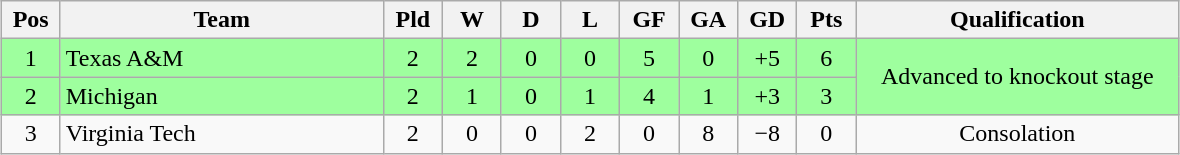<table class="wikitable" style="text-align:center; margin: 1em auto">
<tr>
<th style="width:2em">Pos</th>
<th style="width:13em">Team</th>
<th style="width:2em">Pld</th>
<th style="width:2em">W</th>
<th style="width:2em">D</th>
<th style="width:2em">L</th>
<th style="width:2em">GF</th>
<th style="width:2em">GA</th>
<th style="width:2em">GD</th>
<th style="width:2em">Pts</th>
<th style="width:13em">Qualification</th>
</tr>
<tr bgcolor="#9eff9e">
<td>1</td>
<td style="text-align:left">Texas A&M</td>
<td>2</td>
<td>2</td>
<td>0</td>
<td>0</td>
<td>5</td>
<td>0</td>
<td>+5</td>
<td>6</td>
<td rowspan="2">Advanced to knockout stage</td>
</tr>
<tr bgcolor="#9eff9e">
<td>2</td>
<td style="text-align:left">Michigan</td>
<td>2</td>
<td>1</td>
<td>0</td>
<td>1</td>
<td>4</td>
<td>1</td>
<td>+3</td>
<td>3</td>
</tr>
<tr>
<td>3</td>
<td style="text-align:left">Virginia Tech</td>
<td>2</td>
<td>0</td>
<td>0</td>
<td>2</td>
<td>0</td>
<td>8</td>
<td>−8</td>
<td>0</td>
<td>Consolation</td>
</tr>
</table>
